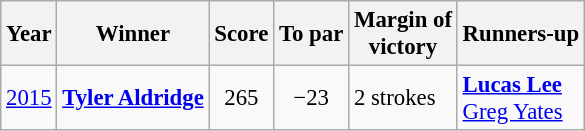<table class=wikitable style=font-size:95%>
<tr>
<th>Year</th>
<th>Winner</th>
<th>Score</th>
<th>To par</th>
<th>Margin of<br>victory</th>
<th>Runners-up</th>
</tr>
<tr>
<td><a href='#'>2015</a></td>
<td> <strong><a href='#'>Tyler Aldridge</a></strong></td>
<td align=center>265</td>
<td align=center>−23</td>
<td>2 strokes</td>
<td> <strong><a href='#'>Lucas Lee</a></strong><br> <a href='#'>Greg Yates</a></td>
</tr>
</table>
